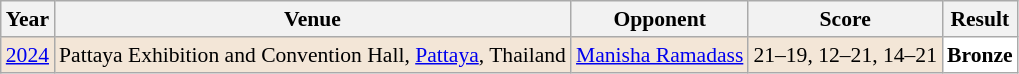<table class="sortable wikitable" style="font-size: 90%;">
<tr>
<th>Year</th>
<th>Venue</th>
<th>Opponent</th>
<th>Score</th>
<th>Result</th>
</tr>
<tr style="background:#F3E6D7">
<td align="center"><a href='#'>2024</a></td>
<td align="left">Pattaya Exhibition and Convention Hall, <a href='#'>Pattaya</a>, Thailand</td>
<td align="left"> <a href='#'>Manisha Ramadass</a></td>
<td align="left">21–19, 12–21, 14–21</td>
<td style="text-align:left; background:white"> <strong>Bronze</strong></td>
</tr>
</table>
